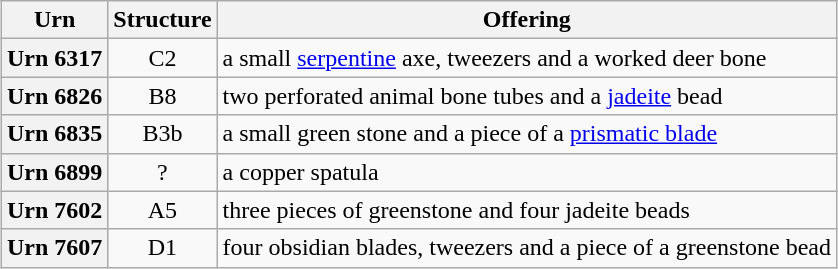<table class="wikitable" style="margin: 1em auto 1em auto">
<tr>
<th><strong>Urn</strong></th>
<th><strong>Structure</strong></th>
<th><strong>Offering</strong></th>
</tr>
<tr>
<th>Urn 6317</th>
<td align="center">C2</td>
<td>a small <a href='#'>serpentine</a> axe, tweezers and a worked deer bone</td>
</tr>
<tr>
<th>Urn 6826</th>
<td align="center">B8</td>
<td>two perforated animal bone tubes and a <a href='#'>jadeite</a> bead</td>
</tr>
<tr>
<th>Urn 6835</th>
<td align="center">B3b</td>
<td>a small green stone and a piece of a <a href='#'>prismatic blade</a></td>
</tr>
<tr>
<th>Urn 6899</th>
<td align="center">?</td>
<td>a copper spatula</td>
</tr>
<tr>
<th>Urn 7602</th>
<td align="center">A5</td>
<td>three pieces of greenstone and four jadeite beads</td>
</tr>
<tr>
<th>Urn 7607</th>
<td align="center">D1</td>
<td>four obsidian blades, tweezers and a piece of a greenstone bead</td>
</tr>
</table>
